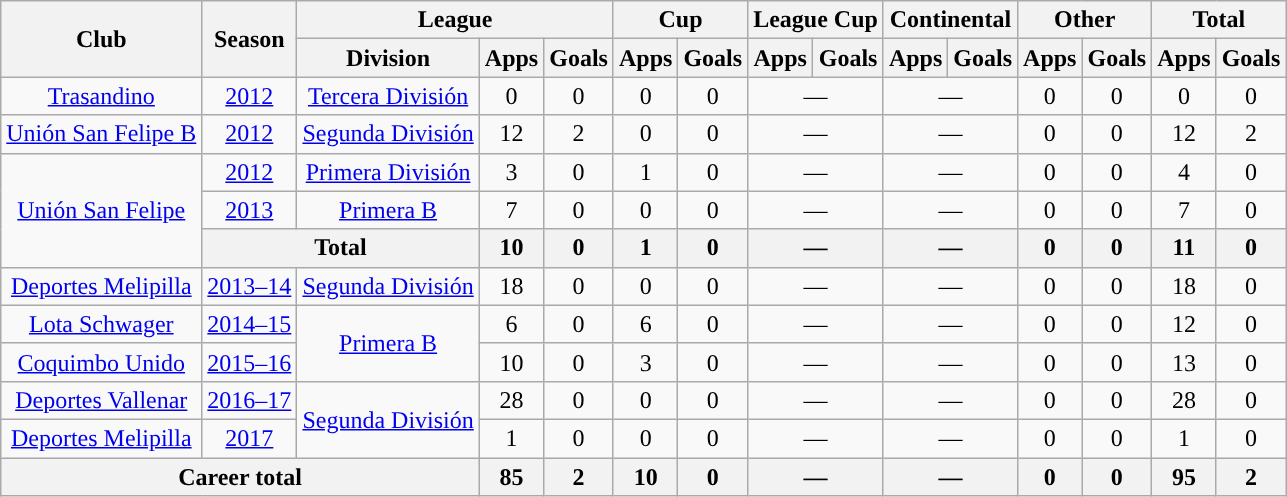<table class="wikitable" style="text-align:center">
<tr>
<th rowspan="2">Club</th>
<th rowspan="2">Season</th>
<th colspan="3">League</th>
<th colspan="2">Cup</th>
<th colspan="2">League Cup</th>
<th colspan="2">Continental</th>
<th colspan="2">Other</th>
<th colspan="2">Total</th>
</tr>
<tr>
<th>Division</th>
<th>Apps</th>
<th>Goals</th>
<th>Apps</th>
<th>Goals</th>
<th>Apps</th>
<th>Goals</th>
<th>Apps</th>
<th>Goals</th>
<th>Apps</th>
<th>Goals</th>
<th>Apps</th>
<th>Goals</th>
</tr>
<tr>
<td rowspan="1"><a href='#'>Trasandino</a></td>
<td><a href='#'>2012</a></td>
<td rowspan="1"><a href='#'>Tercera División</a></td>
<td>0</td>
<td>0</td>
<td>0</td>
<td>0</td>
<td colspan="2">—</td>
<td colspan="2">—</td>
<td>0</td>
<td>0</td>
<td>0</td>
<td>0</td>
</tr>
<tr>
<td rowspan="1"><a href='#'>Unión San Felipe B</a></td>
<td><a href='#'>2012</a></td>
<td rowspan="1"><a href='#'>Segunda División</a></td>
<td>12</td>
<td>2</td>
<td>0</td>
<td>0</td>
<td colspan="2">—</td>
<td colspan="2">—</td>
<td>0</td>
<td>0</td>
<td>12</td>
<td>2</td>
</tr>
<tr>
<td rowspan="3"><a href='#'>Unión San Felipe</a></td>
<td><a href='#'>2012</a></td>
<td rowspan="1"><a href='#'>Primera División</a></td>
<td>3</td>
<td>0</td>
<td>1</td>
<td>0</td>
<td colspan="2">—</td>
<td colspan="2">—</td>
<td>0</td>
<td>0</td>
<td>4</td>
<td>0</td>
</tr>
<tr>
<td><a href='#'>2013</a></td>
<td rowspan="1"><a href='#'>Primera B</a></td>
<td>7</td>
<td>0</td>
<td>0</td>
<td>0</td>
<td colspan="2">—</td>
<td colspan="2">—</td>
<td>0</td>
<td>0</td>
<td>7</td>
<td>0</td>
</tr>
<tr>
<th colspan="2">Total</th>
<th>10</th>
<th>0</th>
<th>1</th>
<th>0</th>
<th colspan="2">—</th>
<th colspan="2">—</th>
<th>0</th>
<th>0</th>
<th>11</th>
<th>0</th>
</tr>
<tr>
<td rowspan="1"><a href='#'>Deportes Melipilla</a></td>
<td><a href='#'>2013–14</a></td>
<td rowspan="1"><a href='#'>Segunda División</a></td>
<td>18</td>
<td>0</td>
<td>0</td>
<td>0</td>
<td colspan="2">—</td>
<td colspan="2">—</td>
<td>0</td>
<td>0</td>
<td>18</td>
<td>0</td>
</tr>
<tr>
<td rowspan="1"><a href='#'>Lota Schwager</a></td>
<td><a href='#'>2014–15</a></td>
<td rowspan="2"><a href='#'>Primera B</a></td>
<td>6</td>
<td>0</td>
<td>6</td>
<td>0</td>
<td colspan="2">—</td>
<td colspan="2">—</td>
<td>0</td>
<td>0</td>
<td>12</td>
<td>0</td>
</tr>
<tr>
<td rowspan="1"><a href='#'>Coquimbo Unido</a></td>
<td><a href='#'>2015–16</a></td>
<td>10</td>
<td>0</td>
<td>3</td>
<td>0</td>
<td colspan="2">—</td>
<td colspan="2">—</td>
<td>0</td>
<td>0</td>
<td>13</td>
<td>0</td>
</tr>
<tr>
<td rowspan="1"><a href='#'>Deportes Vallenar</a></td>
<td><a href='#'>2016–17</a></td>
<td rowspan="2"><a href='#'>Segunda División</a></td>
<td>28</td>
<td>0</td>
<td>0</td>
<td>0</td>
<td colspan="2">—</td>
<td colspan="2">—</td>
<td>0</td>
<td>0</td>
<td>28</td>
<td>0</td>
</tr>
<tr>
<td rowspan="1"><a href='#'>Deportes Melipilla</a></td>
<td><a href='#'>2017</a></td>
<td>1</td>
<td>0</td>
<td>0</td>
<td>0</td>
<td colspan="2">—</td>
<td colspan="2">—</td>
<td>0</td>
<td>0</td>
<td>1</td>
<td>0</td>
</tr>
<tr>
<th colspan="3">Career total</th>
<th>85</th>
<th>2</th>
<th>10</th>
<th>0</th>
<th colspan="2">—</th>
<th colspan="2">—</th>
<th>0</th>
<th>0</th>
<th>95</th>
<th>2</th>
</tr>
</table>
